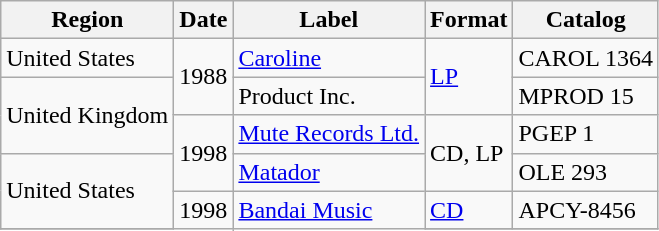<table class="wikitable">
<tr>
<th>Region</th>
<th>Date</th>
<th>Label</th>
<th>Format</th>
<th>Catalog</th>
</tr>
<tr>
<td>United States</td>
<td rowspan="2">1988</td>
<td><a href='#'>Caroline</a></td>
<td rowspan="2"><a href='#'>LP</a></td>
<td>CAROL 1364</td>
</tr>
<tr>
<td rowspan="2">United Kingdom</td>
<td>Product Inc.</td>
<td>MPROD 15</td>
</tr>
<tr>
<td rowspan="2">1998</td>
<td><a href='#'>Mute Records Ltd.</a></td>
<td rowspan="2">CD, LP</td>
<td>PGEP 1</td>
</tr>
<tr>
<td rowspan="2">United States</td>
<td><a href='#'>Matador</a></td>
<td>OLE 293</td>
</tr>
<tr>
<td rowspan="2">1998</td>
<td rowspan="2"><a href='#'>Bandai Music</a></td>
<td><a href='#'>CD</a></td>
<td>APCY-8456</td>
</tr>
<tr>
</tr>
</table>
